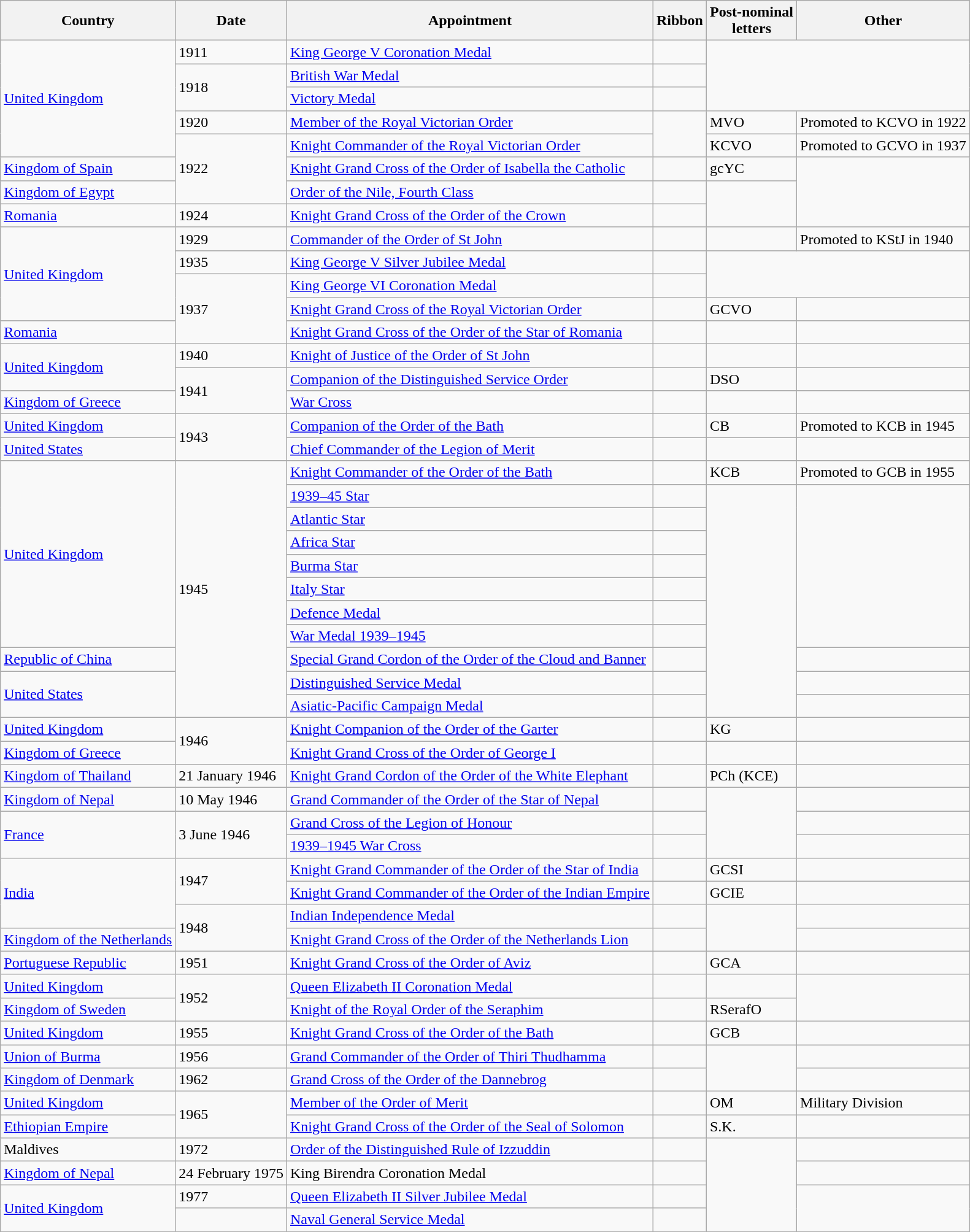<table class="wikitable">
<tr>
<th>Country</th>
<th>Date</th>
<th>Appointment</th>
<th>Ribbon</th>
<th>Post-nominal<br>letters</th>
<th>Other</th>
</tr>
<tr>
<td rowspan="5"> <a href='#'>United Kingdom</a></td>
<td>1911</td>
<td><a href='#'>King George V Coronation Medal</a></td>
<td></td>
<td colspan="2" rowspan="3"></td>
</tr>
<tr>
<td rowspan="2">1918</td>
<td><a href='#'>British War Medal</a></td>
<td></td>
</tr>
<tr>
<td><a href='#'>Victory Medal</a></td>
<td></td>
</tr>
<tr>
<td>1920</td>
<td><a href='#'>Member of the Royal Victorian Order</a></td>
<td rowspan="2"></td>
<td>MVO</td>
<td>Promoted to KCVO in 1922</td>
</tr>
<tr>
<td rowspan="3">1922</td>
<td><a href='#'>Knight Commander of the Royal Victorian Order</a></td>
<td>KCVO</td>
<td>Promoted to GCVO in 1937</td>
</tr>
<tr>
<td> <a href='#'>Kingdom of Spain</a></td>
<td><a href='#'>Knight Grand Cross of the Order of Isabella the Catholic</a></td>
<td></td>
<td>gcYC</td>
<td rowspan="3"></td>
</tr>
<tr>
<td> <a href='#'>Kingdom of Egypt</a></td>
<td><a href='#'>Order of the Nile, Fourth Class</a></td>
<td></td>
<td rowspan="2"></td>
</tr>
<tr>
<td> <a href='#'>Romania</a></td>
<td>1924</td>
<td><a href='#'>Knight Grand Cross of the Order of the Crown</a></td>
<td></td>
</tr>
<tr>
<td rowspan="4"><a href='#'>United Kingdom</a></td>
<td>1929</td>
<td><a href='#'>Commander of the Order of St John</a></td>
<td></td>
<td></td>
<td>Promoted to KStJ in 1940</td>
</tr>
<tr>
<td>1935</td>
<td><a href='#'>King George V Silver Jubilee Medal</a></td>
<td></td>
<td colspan="2" rowspan="2"></td>
</tr>
<tr>
<td rowspan="3">1937</td>
<td><a href='#'>King George VI Coronation Medal</a></td>
<td></td>
</tr>
<tr>
<td><a href='#'>Knight Grand Cross of the Royal Victorian Order</a></td>
<td></td>
<td>GCVO</td>
<td></td>
</tr>
<tr>
<td> <a href='#'>Romania</a></td>
<td><a href='#'>Knight Grand Cross of the Order of the Star of Romania</a></td>
<td></td>
<td></td>
<td></td>
</tr>
<tr>
<td rowspan="2"><a href='#'>United Kingdom</a></td>
<td>1940</td>
<td><a href='#'>Knight of Justice of the Order of St John</a></td>
<td></td>
<td></td>
<td></td>
</tr>
<tr>
<td rowspan="2">1941</td>
<td><a href='#'>Companion of the Distinguished Service Order</a></td>
<td></td>
<td>DSO</td>
<td></td>
</tr>
<tr>
<td> <a href='#'>Kingdom of Greece</a></td>
<td><a href='#'>War Cross</a></td>
<td></td>
<td></td>
<td></td>
</tr>
<tr>
<td><a href='#'>United Kingdom</a></td>
<td rowspan="2">1943</td>
<td><a href='#'>Companion of the Order of the Bath</a></td>
<td></td>
<td>CB</td>
<td>Promoted to KCB in 1945</td>
</tr>
<tr>
<td> <a href='#'>United States</a></td>
<td><a href='#'>Chief Commander of the Legion of Merit</a></td>
<td></td>
<td></td>
<td></td>
</tr>
<tr>
<td rowspan="8"><a href='#'>United Kingdom</a></td>
<td rowspan="11">1945</td>
<td><a href='#'>Knight Commander of the Order of the Bath</a></td>
<td></td>
<td>KCB</td>
<td>Promoted to GCB in 1955</td>
</tr>
<tr>
<td><a href='#'>1939–45 Star</a></td>
<td></td>
<td rowspan="10"></td>
<td rowspan="7"></td>
</tr>
<tr>
<td><a href='#'>Atlantic Star</a></td>
<td></td>
</tr>
<tr>
<td><a href='#'>Africa Star</a></td>
<td></td>
</tr>
<tr>
<td><a href='#'>Burma Star</a></td>
<td></td>
</tr>
<tr>
<td><a href='#'>Italy Star</a></td>
<td></td>
</tr>
<tr>
<td><a href='#'>Defence Medal</a></td>
<td></td>
</tr>
<tr>
<td><a href='#'>War Medal 1939–1945</a></td>
<td></td>
</tr>
<tr>
<td> <a href='#'>Republic of China</a></td>
<td><a href='#'>Special Grand Cordon of the Order of the Cloud and Banner</a></td>
<td></td>
<td></td>
</tr>
<tr>
<td rowspan="2"> <a href='#'>United States</a></td>
<td><a href='#'>Distinguished Service Medal</a></td>
<td></td>
<td></td>
</tr>
<tr>
<td><a href='#'>Asiatic-Pacific Campaign Medal</a></td>
<td></td>
<td></td>
</tr>
<tr>
<td><a href='#'>United Kingdom</a></td>
<td rowspan="2">1946</td>
<td><a href='#'>Knight Companion of the Order of the Garter</a></td>
<td></td>
<td>KG</td>
<td></td>
</tr>
<tr>
<td> <a href='#'>Kingdom of Greece</a></td>
<td><a href='#'>Knight Grand Cross of the Order of George I</a></td>
<td></td>
<td></td>
<td></td>
</tr>
<tr>
<td> <a href='#'>Kingdom of Thailand</a></td>
<td>21 January 1946</td>
<td><a href='#'>Knight Grand Cordon of the Order of the White Elephant</a></td>
<td></td>
<td>PCh (KCE)</td>
<td></td>
</tr>
<tr>
<td> <a href='#'>Kingdom of Nepal</a></td>
<td>10 May 1946</td>
<td><a href='#'>Grand Commander of the Order of the Star of Nepal</a></td>
<td></td>
<td rowspan="3"></td>
<td></td>
</tr>
<tr>
<td rowspan="2"> <a href='#'>France</a></td>
<td rowspan="2">3 June 1946</td>
<td><a href='#'>Grand Cross of the Legion of Honour</a></td>
<td></td>
<td></td>
</tr>
<tr>
<td><a href='#'>1939–1945 War Cross</a></td>
<td></td>
<td></td>
</tr>
<tr>
<td rowspan="3"><a href='#'>India</a></td>
<td rowspan="2">1947</td>
<td><a href='#'>Knight Grand Commander of the Order of the Star of India</a></td>
<td></td>
<td>GCSI</td>
<td></td>
</tr>
<tr>
<td><a href='#'>Knight Grand Commander of the Order of the Indian Empire</a></td>
<td></td>
<td>GCIE</td>
<td></td>
</tr>
<tr>
<td rowspan="2">1948</td>
<td><a href='#'>Indian Independence Medal</a></td>
<td></td>
<td rowspan="2"></td>
<td></td>
</tr>
<tr>
<td> <a href='#'>Kingdom of the Netherlands</a></td>
<td><a href='#'>Knight Grand Cross of the Order of the Netherlands Lion</a></td>
<td></td>
<td></td>
</tr>
<tr>
<td> <a href='#'>Portuguese Republic</a></td>
<td>1951</td>
<td><a href='#'>Knight Grand Cross of the Order of Aviz</a></td>
<td></td>
<td>GCA</td>
<td></td>
</tr>
<tr>
<td><a href='#'>United Kingdom</a></td>
<td rowspan="2">1952</td>
<td><a href='#'>Queen Elizabeth II Coronation Medal</a></td>
<td></td>
<td></td>
<td rowspan="2"></td>
</tr>
<tr>
<td> <a href='#'>Kingdom of Sweden</a></td>
<td><a href='#'>Knight of the Royal Order of the Seraphim</a></td>
<td></td>
<td>RSerafO</td>
</tr>
<tr>
<td><a href='#'>United Kingdom</a></td>
<td>1955</td>
<td><a href='#'>Knight Grand Cross of the Order of the Bath</a></td>
<td></td>
<td>GCB</td>
<td></td>
</tr>
<tr>
<td> <a href='#'>Union of Burma</a></td>
<td>1956</td>
<td><a href='#'>Grand Commander of the Order of Thiri Thudhamma</a></td>
<td></td>
<td rowspan="2"></td>
<td></td>
</tr>
<tr>
<td> <a href='#'>Kingdom of Denmark</a></td>
<td>1962</td>
<td><a href='#'>Grand Cross of the Order of the Dannebrog</a></td>
<td></td>
<td></td>
</tr>
<tr>
<td><a href='#'>United Kingdom</a></td>
<td rowspan="2">1965</td>
<td><a href='#'>Member of the Order of Merit</a></td>
<td></td>
<td>OM</td>
<td>Military Division</td>
</tr>
<tr>
<td> <a href='#'>Ethiopian Empire</a></td>
<td><a href='#'>Knight Grand Cross of the Order of the Seal of Solomon</a></td>
<td></td>
<td>S.K.</td>
<td></td>
</tr>
<tr>
<td> Maldives</td>
<td>1972</td>
<td><a href='#'>Order of the Distinguished Rule of Izzuddin</a></td>
<td></td>
<td rowspan="4"></td>
<td></td>
</tr>
<tr>
<td> <a href='#'>Kingdom of Nepal</a></td>
<td>24 February 1975</td>
<td>King Birendra Coronation Medal</td>
<td></td>
<td></td>
</tr>
<tr>
<td rowspan="2"><a href='#'>United Kingdom</a></td>
<td>1977</td>
<td><a href='#'>Queen Elizabeth II Silver Jubilee Medal</a></td>
<td></td>
<td rowspan="2"></td>
</tr>
<tr>
<td></td>
<td><a href='#'>Naval General Service Medal</a></td>
<td></td>
</tr>
</table>
